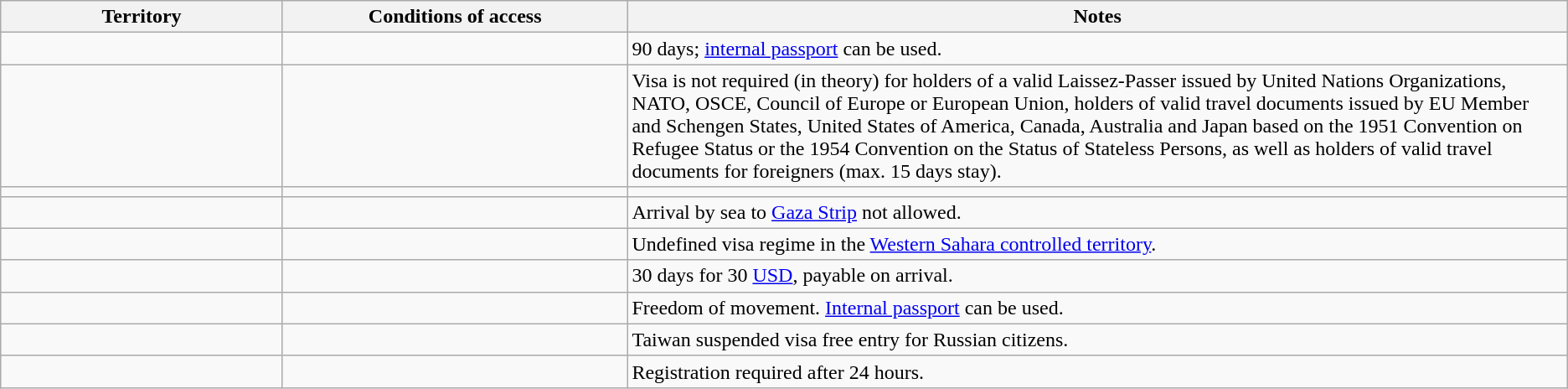<table class="wikitable" style="text-align: left; table-layout: fixed;">
<tr>
<th style="width:18%;">Territory</th>
<th style="width:22%;">Conditions of access</th>
<th>Notes</th>
</tr>
<tr>
<td></td>
<td></td>
<td>90 days; <a href='#'>internal passport</a> can be used.</td>
</tr>
<tr>
<td></td>
<td></td>
<td>Visa is not required (in theory) for holders of a valid Laissez-Passer issued by United Nations Organizations, NATO, OSCE, Council of Europe or European Union, holders of valid travel documents issued by EU Member and Schengen States, United States of America, Canada, Australia and Japan based on the 1951 Convention on Refugee Status or the 1954 Convention on the Status of Stateless Persons, as well as holders of valid travel documents for foreigners (max. 15 days stay).</td>
</tr>
<tr>
<td></td>
<td></td>
<td></td>
</tr>
<tr>
<td></td>
<td></td>
<td>Arrival by sea to <a href='#'>Gaza Strip</a> not allowed.</td>
</tr>
<tr>
<td></td>
<td></td>
<td>Undefined visa regime in the <a href='#'>Western Sahara controlled territory</a>.</td>
</tr>
<tr>
<td></td>
<td></td>
<td>30 days for 30 <a href='#'>USD</a>, payable on arrival.</td>
</tr>
<tr>
<td></td>
<td></td>
<td>Freedom of movement. <a href='#'>Internal passport</a> can be used.</td>
</tr>
<tr>
<td></td>
<td></td>
<td>Taiwan suspended visa free entry for Russian citizens.</td>
</tr>
<tr>
<td></td>
<td></td>
<td>Registration required after 24 hours.</td>
</tr>
</table>
